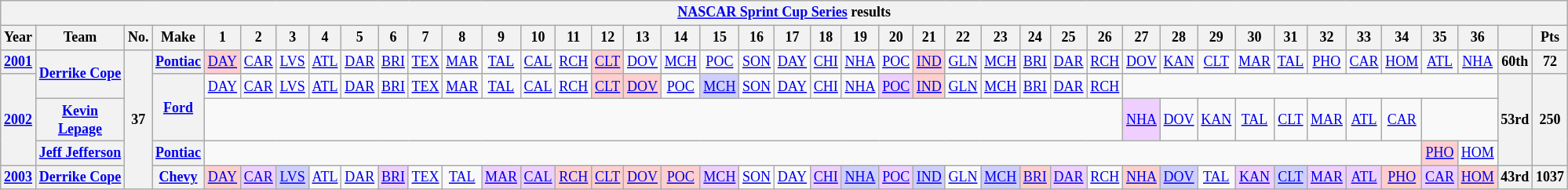<table class="wikitable" style="text-align:center; font-size:75%">
<tr>
<th colspan=43><a href='#'>NASCAR Sprint Cup Series</a> results</th>
</tr>
<tr>
<th>Year</th>
<th>Team</th>
<th>No.</th>
<th>Make</th>
<th>1</th>
<th>2</th>
<th>3</th>
<th>4</th>
<th>5</th>
<th>6</th>
<th>7</th>
<th>8</th>
<th>9</th>
<th>10</th>
<th>11</th>
<th>12</th>
<th>13</th>
<th>14</th>
<th>15</th>
<th>16</th>
<th>17</th>
<th>18</th>
<th>19</th>
<th>20</th>
<th>21</th>
<th>22</th>
<th>23</th>
<th>24</th>
<th>25</th>
<th>26</th>
<th>27</th>
<th>28</th>
<th>29</th>
<th>30</th>
<th>31</th>
<th>32</th>
<th>33</th>
<th>34</th>
<th>35</th>
<th>36</th>
<th></th>
<th>Pts</th>
</tr>
<tr>
<th><a href='#'>2001</a></th>
<th rowspan=2><a href='#'>Derrike Cope</a></th>
<th rowspan=5>37</th>
<th><a href='#'>Pontiac</a></th>
<td style="background:#FFCFCF;"><a href='#'>DAY</a><br></td>
<td><a href='#'>CAR</a></td>
<td><a href='#'>LVS</a></td>
<td><a href='#'>ATL</a></td>
<td><a href='#'>DAR</a></td>
<td><a href='#'>BRI</a></td>
<td><a href='#'>TEX</a></td>
<td><a href='#'>MAR</a></td>
<td><a href='#'>TAL</a></td>
<td><a href='#'>CAL</a></td>
<td><a href='#'>RCH</a></td>
<td style="background:#FFCFCF;"><a href='#'>CLT</a><br></td>
<td><a href='#'>DOV</a></td>
<td><a href='#'>MCH</a></td>
<td><a href='#'>POC</a></td>
<td><a href='#'>SON</a></td>
<td><a href='#'>DAY</a></td>
<td><a href='#'>CHI</a></td>
<td><a href='#'>NHA</a></td>
<td><a href='#'>POC</a></td>
<td style="background:#FFCFCF;"><a href='#'>IND</a><br></td>
<td><a href='#'>GLN</a></td>
<td><a href='#'>MCH</a></td>
<td><a href='#'>BRI</a></td>
<td><a href='#'>DAR</a></td>
<td><a href='#'>RCH</a></td>
<td><a href='#'>DOV</a></td>
<td><a href='#'>KAN</a></td>
<td><a href='#'>CLT</a></td>
<td><a href='#'>MAR</a></td>
<td><a href='#'>TAL</a></td>
<td><a href='#'>PHO</a></td>
<td><a href='#'>CAR</a></td>
<td><a href='#'>HOM</a></td>
<td><a href='#'>ATL</a></td>
<td><a href='#'>NHA</a></td>
<th>60th</th>
<th>72</th>
</tr>
<tr>
<th rowspan=3><a href='#'>2002</a></th>
<th rowspan=2><a href='#'>Ford</a></th>
<td><a href='#'>DAY</a></td>
<td><a href='#'>CAR</a></td>
<td><a href='#'>LVS</a></td>
<td><a href='#'>ATL</a></td>
<td><a href='#'>DAR</a></td>
<td><a href='#'>BRI</a></td>
<td><a href='#'>TEX</a></td>
<td><a href='#'>MAR</a></td>
<td><a href='#'>TAL</a></td>
<td><a href='#'>CAL</a></td>
<td><a href='#'>RCH</a></td>
<td style="background:#FFCFCF;"><a href='#'>CLT</a><br></td>
<td style="background:#FFCFCF;"><a href='#'>DOV</a><br></td>
<td><a href='#'>POC</a></td>
<td style="background:#CFCFFF;"><a href='#'>MCH</a><br></td>
<td><a href='#'>SON</a></td>
<td><a href='#'>DAY</a></td>
<td><a href='#'>CHI</a></td>
<td><a href='#'>NHA</a></td>
<td style="background:#EFCFFF;"><a href='#'>POC</a><br></td>
<td style="background:#FFCFCF;"><a href='#'>IND</a><br></td>
<td><a href='#'>GLN</a></td>
<td><a href='#'>MCH</a></td>
<td><a href='#'>BRI</a></td>
<td><a href='#'>DAR</a></td>
<td><a href='#'>RCH</a></td>
<td colspan=10></td>
<th rowspan=3>53rd</th>
<th rowspan=3>250</th>
</tr>
<tr>
<th><a href='#'>Kevin Lepage</a></th>
<td colspan=26></td>
<td style="background:#EFCFFF;"><a href='#'>NHA</a><br></td>
<td><a href='#'>DOV</a></td>
<td><a href='#'>KAN</a></td>
<td><a href='#'>TAL</a></td>
<td><a href='#'>CLT</a></td>
<td><a href='#'>MAR</a></td>
<td><a href='#'>ATL</a></td>
<td><a href='#'>CAR</a></td>
<td colspan=2></td>
</tr>
<tr>
<th nowrap><a href='#'>Jeff Jefferson</a></th>
<th><a href='#'>Pontiac</a></th>
<td colspan=34></td>
<td style="background:#FFCFCF;"><a href='#'>PHO</a><br></td>
<td><a href='#'>HOM</a></td>
</tr>
<tr>
<th><a href='#'>2003</a></th>
<th><a href='#'>Derrike Cope</a></th>
<th><a href='#'>Chevy</a></th>
<td style="background:#FFCFCF;"><a href='#'>DAY</a><br></td>
<td style="background:#EFCFFF;"><a href='#'>CAR</a><br></td>
<td style="background:#CFCFFF;"><a href='#'>LVS</a><br></td>
<td><a href='#'>ATL</a></td>
<td><a href='#'>DAR</a></td>
<td style="background:#EFCFFF;"><a href='#'>BRI</a><br></td>
<td><a href='#'>TEX</a></td>
<td><a href='#'>TAL</a></td>
<td style="background:#EFCFFF;"><a href='#'>MAR</a><br></td>
<td style="background:#EFCFFF;"><a href='#'>CAL</a><br></td>
<td style="background:#FFCFCF;"><a href='#'>RCH</a><br></td>
<td style="background:#FFCFCF;"><a href='#'>CLT</a><br></td>
<td style="background:#FFCFCF;"><a href='#'>DOV</a><br></td>
<td style="background:#FFCFCF;"><a href='#'>POC</a><br></td>
<td style="background:#EFCFFF;"><a href='#'>MCH</a><br></td>
<td><a href='#'>SON</a></td>
<td><a href='#'>DAY</a></td>
<td style="background:#EFCFFF;"><a href='#'>CHI</a><br></td>
<td style="background:#CFCFFF;"><a href='#'>NHA</a><br></td>
<td style="background:#EFCFFF;"><a href='#'>POC</a><br></td>
<td style="background:#CFCFFF;"><a href='#'>IND</a><br></td>
<td><a href='#'>GLN</a></td>
<td style="background:#CFCFFF;"><a href='#'>MCH</a><br></td>
<td style="background:#FFCFCF;"><a href='#'>BRI</a><br></td>
<td style="background:#EFCFFF;"><a href='#'>DAR</a><br></td>
<td><a href='#'>RCH</a></td>
<td style="background:#FFCFCF;"><a href='#'>NHA</a><br></td>
<td style="background:#CFCFFF;"><a href='#'>DOV</a><br></td>
<td><a href='#'>TAL</a></td>
<td style="background:#EFCFFF;"><a href='#'>KAN</a><br></td>
<td style="background:#CFCFFF;"><a href='#'>CLT</a><br></td>
<td style="background:#EFCFFF;"><a href='#'>MAR</a><br></td>
<td style="background:#EFCFFF;"><a href='#'>ATL</a><br></td>
<td style="background:#FFCFCF;"><a href='#'>PHO</a><br></td>
<td style="background:#EFCFFF;"><a href='#'>CAR</a><br></td>
<td style="background:#FFCFCF;"><a href='#'>HOM</a><br></td>
<th>43rd</th>
<th>1037</th>
</tr>
</table>
